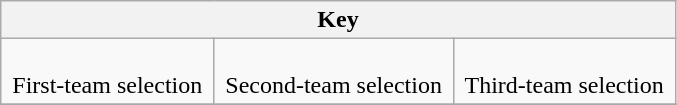<table class="wikitable">
<tr>
<th colspan=3>Key</th>
</tr>
<tr>
<td><br>  First-team selection <br></td>
<td><br>  Second-team selection <br></td>
<td><br>  Third-team selection <br></td>
</tr>
<tr>
</tr>
</table>
